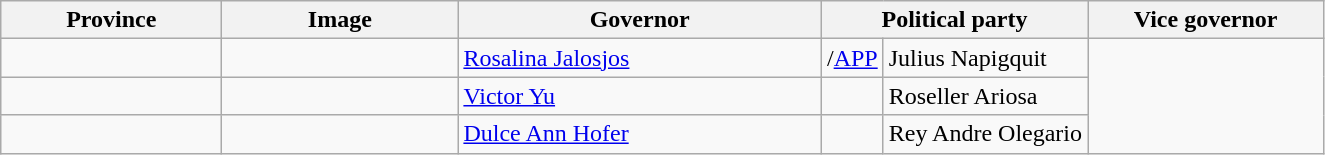<table class="wikitable sortable">
<tr>
<th width=140>Province</th>
<th width=150>Image</th>
<th width=235>Governor</th>
<th width=120 colspan=2>Political party</th>
<th width=150>Vice governor</th>
</tr>
<tr>
<td></td>
<td align=center></td>
<td><a href='#'>Rosalina Jalosjos</a></td>
<td>/<a href='#'>APP</a></td>
<td>Julius Napigquit</td>
</tr>
<tr>
<td></td>
<td align=center></td>
<td><a href='#'>Victor Yu</a></td>
<td></td>
<td>Roseller Ariosa</td>
</tr>
<tr>
<td></td>
<td align=center></td>
<td><a href='#'>Dulce Ann Hofer</a></td>
<td></td>
<td>Rey Andre Olegario</td>
</tr>
</table>
